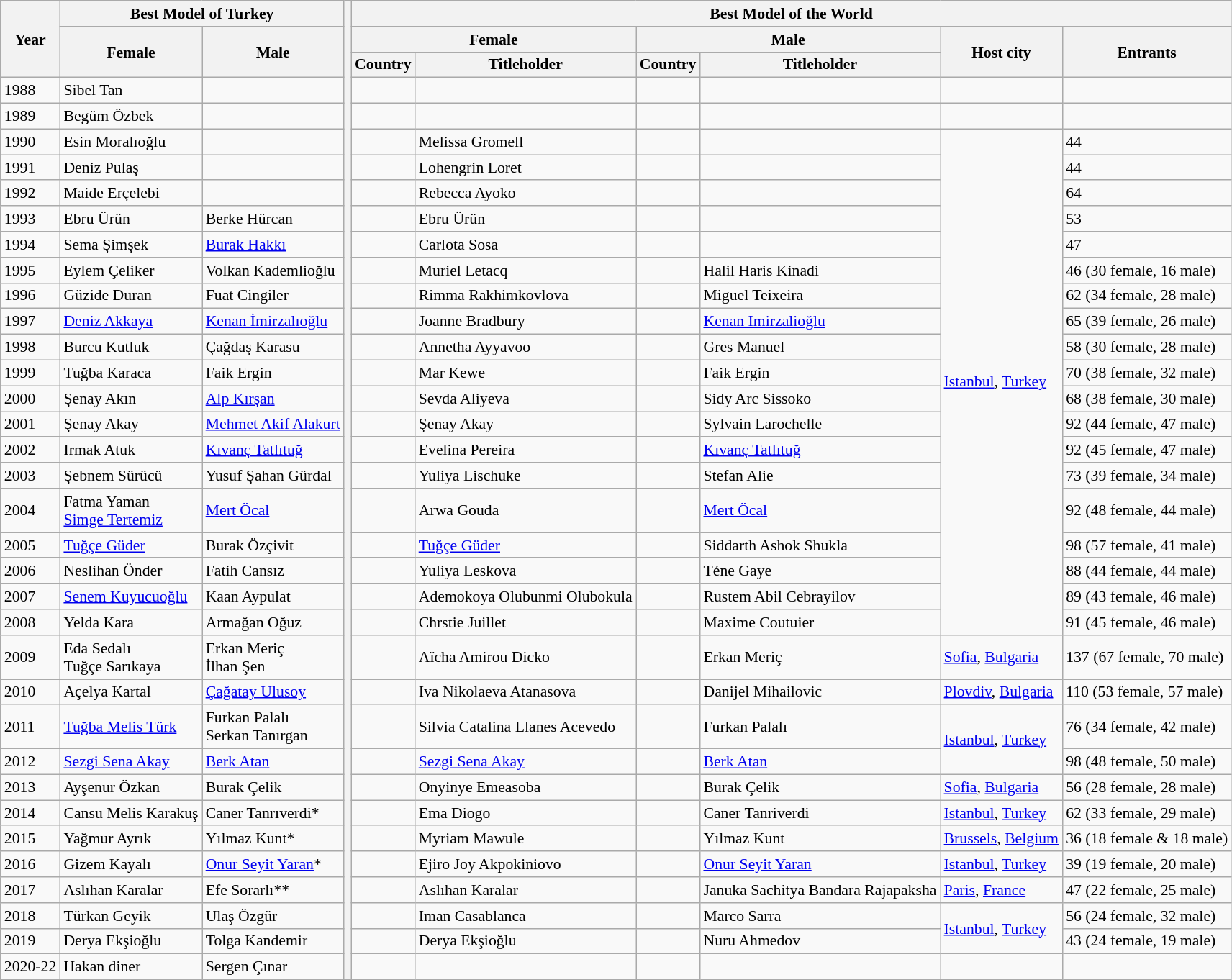<table class="wikitable" style="font-size:0.906em; ">
<tr>
<th rowspan="3">Year</th>
<th colspan="2">Best Model of Turkey</th>
<th rowspan="36"></th>
<th colspan="6">Best Model of the World</th>
</tr>
<tr>
<th rowspan="2">Female</th>
<th rowspan="2">Male</th>
<th colspan="2">Female</th>
<th colspan="2">Male</th>
<th rowspan="2">Host city</th>
<th rowspan="2">Entrants</th>
</tr>
<tr>
<th>Country</th>
<th>Titleholder</th>
<th>Country</th>
<th>Titleholder</th>
</tr>
<tr>
<td>1988</td>
<td>Sibel Tan</td>
<td></td>
<td></td>
<td></td>
<td></td>
<td></td>
<td></td>
<td></td>
</tr>
<tr>
<td>1989</td>
<td>Begüm Özbek</td>
<td></td>
<td></td>
<td></td>
<td></td>
<td></td>
<td></td>
<td></td>
</tr>
<tr>
<td>1990</td>
<td>Esin Moralıoğlu</td>
<td></td>
<td></td>
<td>Melissa Gromell</td>
<td></td>
<td></td>
<td rowspan="19"><a href='#'>Istanbul</a>, <a href='#'>Turkey</a></td>
<td>44</td>
</tr>
<tr>
<td>1991</td>
<td>Deniz Pulaş</td>
<td></td>
<td></td>
<td>Lohengrin Loret</td>
<td></td>
<td></td>
<td>44</td>
</tr>
<tr>
<td>1992</td>
<td>Maide Erçelebi</td>
<td></td>
<td></td>
<td>Rebecca Ayoko</td>
<td></td>
<td></td>
<td>64</td>
</tr>
<tr>
<td>1993</td>
<td>Ebru Ürün</td>
<td>Berke Hürcan</td>
<td></td>
<td>Ebru Ürün</td>
<td></td>
<td></td>
<td>53</td>
</tr>
<tr>
<td>1994</td>
<td>Sema Şimşek</td>
<td><a href='#'>Burak Hakkı</a></td>
<td></td>
<td>Carlota Sosa</td>
<td></td>
<td></td>
<td>47</td>
</tr>
<tr>
<td>1995</td>
<td>Eylem Çeliker</td>
<td>Volkan Kademlioğlu</td>
<td></td>
<td>Muriel Letacq</td>
<td></td>
<td>Halil Haris Kinadi</td>
<td>46 (30 female, 16 male)</td>
</tr>
<tr>
<td>1996</td>
<td>Güzide Duran</td>
<td>Fuat Cingiler</td>
<td></td>
<td>Rimma Rakhimkovlova</td>
<td></td>
<td>Miguel Teixeira</td>
<td>62 (34 female, 28 male)</td>
</tr>
<tr>
<td>1997</td>
<td><a href='#'>Deniz Akkaya</a></td>
<td><a href='#'>Kenan İmirzalıoğlu</a></td>
<td></td>
<td>Joanne Bradbury</td>
<td></td>
<td><a href='#'>Kenan Imirzalioğlu</a></td>
<td>65 (39 female, 26 male)</td>
</tr>
<tr>
<td>1998</td>
<td>Burcu Kutluk</td>
<td>Çağdaş Karasu</td>
<td></td>
<td>Annetha Ayyavoo</td>
<td></td>
<td>Gres Manuel</td>
<td>58 (30 female, 28 male)</td>
</tr>
<tr>
<td>1999</td>
<td>Tuğba Karaca</td>
<td>Faik Ergin</td>
<td></td>
<td>Mar Kewe</td>
<td></td>
<td>Faik Ergin</td>
<td>70 (38 female, 32 male)</td>
</tr>
<tr>
<td>2000</td>
<td>Şenay Akın</td>
<td><a href='#'>Alp Kırşan</a></td>
<td></td>
<td>Sevda Aliyeva</td>
<td></td>
<td>Sidy Arc Sissoko</td>
<td>68 (38 female, 30 male)</td>
</tr>
<tr>
<td>2001</td>
<td>Şenay Akay</td>
<td><a href='#'>Mehmet Akif Alakurt</a></td>
<td></td>
<td>Şenay Akay</td>
<td></td>
<td>Sylvain Larochelle</td>
<td>92 (44 female, 47 male)</td>
</tr>
<tr>
<td>2002</td>
<td>Irmak Atuk</td>
<td><a href='#'>Kıvanç Tatlıtuğ</a></td>
<td></td>
<td>Evelina Pereira</td>
<td></td>
<td><a href='#'>Kıvanç Tatlıtuğ</a></td>
<td>92 (45 female, 47 male)</td>
</tr>
<tr>
<td>2003</td>
<td>Şebnem Sürücü</td>
<td>Yusuf Şahan Gürdal</td>
<td></td>
<td>Yuliya Lischuke</td>
<td></td>
<td>Stefan Alie</td>
<td>73 (39 female, 34 male)</td>
</tr>
<tr>
<td>2004</td>
<td>Fatma Yaman<br><a href='#'>Simge Tertemiz</a></td>
<td><a href='#'>Mert Öcal</a></td>
<td></td>
<td>Arwa Gouda</td>
<td></td>
<td><a href='#'>Mert Öcal</a></td>
<td>92 (48 female, 44 male)</td>
</tr>
<tr>
<td>2005</td>
<td><a href='#'>Tuğçe Güder</a></td>
<td>Burak Özçivit</td>
<td></td>
<td><a href='#'>Tuğçe Güder</a></td>
<td></td>
<td>Siddarth Ashok Shukla</td>
<td>98 (57 female, 41 male)</td>
</tr>
<tr>
<td>2006</td>
<td>Neslihan Önder</td>
<td>Fatih Cansız</td>
<td></td>
<td>Yuliya Leskova</td>
<td></td>
<td>Téne Gaye</td>
<td>88 (44 female, 44 male)</td>
</tr>
<tr>
<td>2007</td>
<td><a href='#'>Senem Kuyucuoğlu</a></td>
<td>Kaan Aypulat</td>
<td></td>
<td>Ademokoya Olubunmi Olubokula</td>
<td></td>
<td>Rustem Abil Cebrayilov</td>
<td>89 (43 female, 46 male)</td>
</tr>
<tr>
<td>2008</td>
<td>Yelda Kara</td>
<td>Armağan Oğuz</td>
<td></td>
<td>Chrstie Juillet</td>
<td></td>
<td>Maxime Coutuier</td>
<td>91 (45 female, 46 male)</td>
</tr>
<tr>
<td>2009</td>
<td>Eda Sedalı<br>Tuğçe Sarıkaya</td>
<td>Erkan Meriç<br>İlhan Şen</td>
<td></td>
<td>Aïcha Amirou Dicko</td>
<td></td>
<td>Erkan Meriç</td>
<td><a href='#'>Sofia</a>, <a href='#'>Bulgaria</a></td>
<td>137 (67 female, 70 male)</td>
</tr>
<tr>
<td>2010</td>
<td>Açelya Kartal</td>
<td><a href='#'>Çağatay Ulusoy</a></td>
<td></td>
<td>Iva Nikolaeva Atanasova</td>
<td></td>
<td>Danijel Mihailovic</td>
<td><a href='#'>Plovdiv</a>, <a href='#'>Bulgaria</a></td>
<td>110 (53 female, 57 male)</td>
</tr>
<tr>
<td>2011</td>
<td><a href='#'>Tuğba Melis Türk</a></td>
<td>Furkan Palalı<br>Serkan Tanırgan</td>
<td></td>
<td>Silvia Catalina Llanes Acevedo</td>
<td></td>
<td>Furkan Palalı</td>
<td rowspan="2"><a href='#'>Istanbul</a>, <a href='#'>Turkey</a></td>
<td>76 (34 female, 42 male)</td>
</tr>
<tr>
<td>2012</td>
<td><a href='#'>Sezgi Sena Akay</a></td>
<td><a href='#'>Berk Atan</a></td>
<td></td>
<td><a href='#'>Sezgi Sena Akay</a></td>
<td></td>
<td><a href='#'>Berk Atan</a></td>
<td>98 (48 female, 50 male)</td>
</tr>
<tr>
<td>2013</td>
<td>Ayşenur Özkan</td>
<td>Burak Çelik</td>
<td></td>
<td>Onyinye Emeasoba</td>
<td></td>
<td>Burak Çelik</td>
<td><a href='#'>Sofia</a>, <a href='#'>Bulgaria</a></td>
<td>56 (28 female, 28 male)</td>
</tr>
<tr>
<td>2014</td>
<td>Cansu Melis Karakuş</td>
<td>Caner Tanrıverdi*</td>
<td></td>
<td>Ema Diogo</td>
<td></td>
<td>Caner Tanriverdi</td>
<td><a href='#'>Istanbul</a>, <a href='#'>Turkey</a></td>
<td>62 (33 female, 29 male)</td>
</tr>
<tr>
<td>2015</td>
<td>Yağmur Ayrık</td>
<td>Yılmaz Kunt*</td>
<td></td>
<td>Myriam Mawule</td>
<td></td>
<td>Yılmaz Kunt</td>
<td><a href='#'>Brussels</a>, <a href='#'>Belgium</a></td>
<td>36 (18 female & 18 male)</td>
</tr>
<tr>
<td>2016</td>
<td>Gizem Kayalı</td>
<td><a href='#'>Onur Seyit Yaran</a>*</td>
<td></td>
<td>Ejiro Joy Akpokiniovo</td>
<td></td>
<td><a href='#'>Onur Seyit Yaran</a></td>
<td><a href='#'>Istanbul</a>, <a href='#'>Turkey</a></td>
<td>39 (19 female, 20 male)</td>
</tr>
<tr>
<td>2017</td>
<td>Aslıhan Karalar</td>
<td>Efe Sorarlı**</td>
<td></td>
<td>Aslıhan Karalar</td>
<td></td>
<td>Januka Sachitya Bandara Rajapaksha</td>
<td><a href='#'>Paris</a>, <a href='#'>France</a></td>
<td>47 (22 female, 25 male)</td>
</tr>
<tr>
<td>2018</td>
<td>Türkan Geyik</td>
<td>Ulaş Özgür</td>
<td></td>
<td>Iman Casablanca</td>
<td></td>
<td>Marco Sarra</td>
<td rowspan="2"><a href='#'>Istanbul</a>, <a href='#'>Turkey</a></td>
<td>56 (24 female, 32 male)</td>
</tr>
<tr>
<td>2019</td>
<td>Derya Ekşioğlu</td>
<td>Tolga Kandemir</td>
<td></td>
<td>Derya Ekşioğlu</td>
<td></td>
<td>Nuru Ahmedov</td>
<td>43 (24 female, 19 male)</td>
</tr>
<tr>
<td>2020-22</td>
<td>Hakan diner</td>
<td>Sergen Çınar</td>
<td></td>
<td></td>
<td></td>
<td></td>
<td></td>
<td></td>
</tr>
</table>
